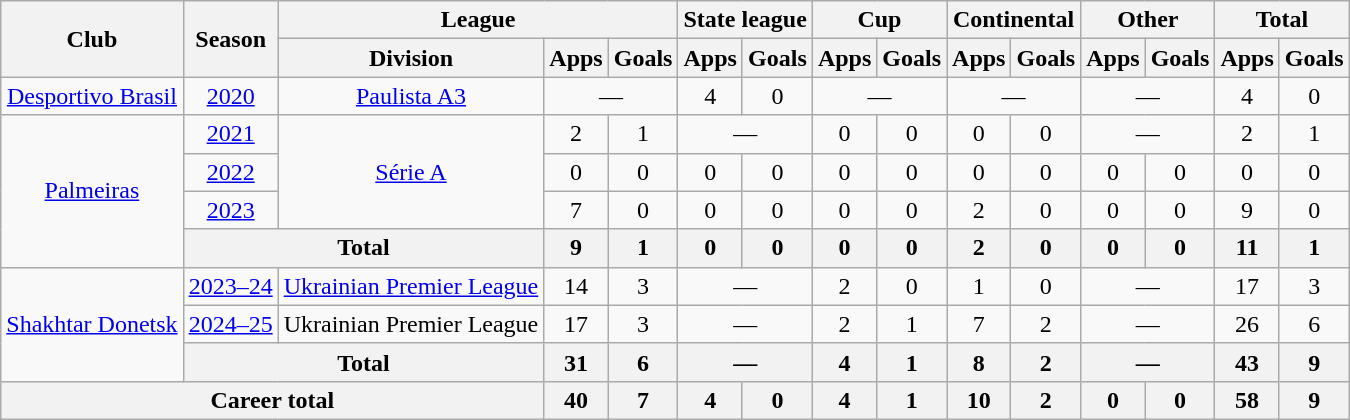<table class="wikitable" style="text-align: center">
<tr>
<th rowspan="2">Club</th>
<th rowspan="2">Season</th>
<th colspan="3">League</th>
<th colspan="2">State league</th>
<th colspan="2">Cup</th>
<th colspan="2">Continental</th>
<th colspan="2">Other</th>
<th colspan="2">Total</th>
</tr>
<tr>
<th>Division</th>
<th>Apps</th>
<th>Goals</th>
<th>Apps</th>
<th>Goals</th>
<th>Apps</th>
<th>Goals</th>
<th>Apps</th>
<th>Goals</th>
<th>Apps</th>
<th>Goals</th>
<th>Apps</th>
<th>Goals</th>
</tr>
<tr>
<td><a href='#'>Desportivo Brasil</a></td>
<td><a href='#'>2020</a></td>
<td><a href='#'>Paulista A3</a></td>
<td colspan="2">—</td>
<td>4</td>
<td>0</td>
<td colspan="2">—</td>
<td colspan="2">—</td>
<td colspan="2">—</td>
<td>4</td>
<td>0</td>
</tr>
<tr>
<td rowspan="4"><a href='#'>Palmeiras</a></td>
<td><a href='#'>2021</a></td>
<td rowspan="3"><a href='#'>Série A</a></td>
<td>2</td>
<td>1</td>
<td colspan="2">—</td>
<td>0</td>
<td>0</td>
<td>0</td>
<td>0</td>
<td colspan="2">—</td>
<td>2</td>
<td>1</td>
</tr>
<tr>
<td><a href='#'>2022</a></td>
<td>0</td>
<td>0</td>
<td>0</td>
<td>0</td>
<td>0</td>
<td>0</td>
<td>0</td>
<td>0</td>
<td>0</td>
<td>0</td>
<td>0</td>
<td>0</td>
</tr>
<tr>
<td><a href='#'>2023</a></td>
<td>7</td>
<td>0</td>
<td>0</td>
<td>0</td>
<td>0</td>
<td>0</td>
<td>2</td>
<td>0</td>
<td>0</td>
<td>0</td>
<td>9</td>
<td>0</td>
</tr>
<tr>
<th colspan="2">Total</th>
<th>9</th>
<th>1</th>
<th>0</th>
<th>0</th>
<th>0</th>
<th>0</th>
<th>2</th>
<th>0</th>
<th>0</th>
<th>0</th>
<th>11</th>
<th>1</th>
</tr>
<tr>
<td rowspan="3"><a href='#'>Shakhtar Donetsk</a></td>
<td><a href='#'>2023–24</a></td>
<td><a href='#'>Ukrainian Premier League</a></td>
<td>14</td>
<td>3</td>
<td colspan="2">—</td>
<td>2</td>
<td>0</td>
<td>1</td>
<td>0</td>
<td colspan="2">—</td>
<td>17</td>
<td>3</td>
</tr>
<tr>
<td><a href='#'>2024–25</a></td>
<td>Ukrainian Premier League</td>
<td>17</td>
<td>3</td>
<td colspan="2">—</td>
<td>2</td>
<td>1</td>
<td>7</td>
<td>2</td>
<td colspan="2">—</td>
<td>26</td>
<td>6</td>
</tr>
<tr>
<th colspan="2">Total</th>
<th>31</th>
<th>6</th>
<th colspan="2">—</th>
<th>4</th>
<th>1</th>
<th>8</th>
<th>2</th>
<th colspan="2">—</th>
<th>43</th>
<th>9</th>
</tr>
<tr>
<th colspan="3"><strong>Career total</strong></th>
<th>40</th>
<th>7</th>
<th>4</th>
<th>0</th>
<th>4</th>
<th>1</th>
<th>10</th>
<th>2</th>
<th>0</th>
<th>0</th>
<th>58</th>
<th>9</th>
</tr>
</table>
